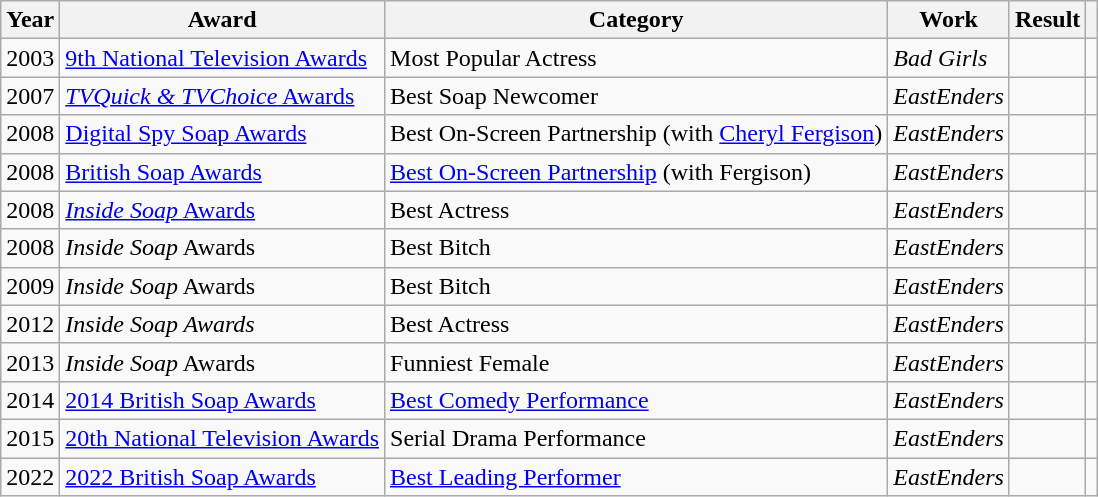<table class="wikitable sortable">
<tr>
<th>Year</th>
<th>Award</th>
<th>Category</th>
<th>Work</th>
<th>Result</th>
<th scope=col class=unsortable></th>
</tr>
<tr>
<td>2003</td>
<td><a href='#'>9th National Television Awards</a></td>
<td>Most Popular Actress</td>
<td><em>Bad Girls</em></td>
<td></td>
<td align="center"></td>
</tr>
<tr>
<td>2007</td>
<td><a href='#'><em>TVQuick & TVChoice</em> Awards</a></td>
<td>Best Soap Newcomer</td>
<td><em>EastEnders</em></td>
<td></td>
<td align="center"></td>
</tr>
<tr>
<td>2008</td>
<td><a href='#'>Digital Spy Soap Awards</a></td>
<td>Best On-Screen Partnership (with <a href='#'>Cheryl Fergison</a>)</td>
<td><em>EastEnders</em></td>
<td></td>
<td align="center"></td>
</tr>
<tr>
<td>2008</td>
<td><a href='#'>British Soap Awards</a></td>
<td><a href='#'>Best On-Screen Partnership</a> (with Fergison)</td>
<td><em>EastEnders</em></td>
<td></td>
<td align="center"></td>
</tr>
<tr>
<td>2008</td>
<td><a href='#'><em>Inside Soap</em> Awards</a></td>
<td>Best Actress</td>
<td><em>EastEnders</em></td>
<td></td>
<td align="center"></td>
</tr>
<tr>
<td>2008</td>
<td><em>Inside Soap</em> Awards</td>
<td>Best Bitch</td>
<td><em>EastEnders</em></td>
<td></td>
<td align="center"></td>
</tr>
<tr>
<td>2009</td>
<td><em>Inside Soap</em> Awards</td>
<td>Best Bitch</td>
<td><em>EastEnders</em></td>
<td></td>
<td align="center"></td>
</tr>
<tr>
<td>2012</td>
<td><em>Inside Soap Awards</em></td>
<td>Best Actress</td>
<td><em>EastEnders</em></td>
<td></td>
<td align="center"></td>
</tr>
<tr>
<td>2013</td>
<td><em>Inside Soap</em> Awards</td>
<td>Funniest Female</td>
<td><em>EastEnders</em></td>
<td></td>
<td align="center"></td>
</tr>
<tr>
<td>2014</td>
<td><a href='#'>2014 British Soap Awards</a></td>
<td><a href='#'>Best Comedy Performance</a></td>
<td><em>EastEnders</em></td>
<td></td>
<td align="center"></td>
</tr>
<tr>
<td>2015</td>
<td><a href='#'>20th National Television Awards</a></td>
<td>Serial Drama Performance</td>
<td><em>EastEnders</em></td>
<td></td>
<td align="center"></td>
</tr>
<tr>
<td>2022</td>
<td><a href='#'>2022 British Soap Awards</a></td>
<td><a href='#'>Best Leading Performer</a></td>
<td><em>EastEnders</em></td>
<td></td>
<td align="center"></td>
</tr>
</table>
